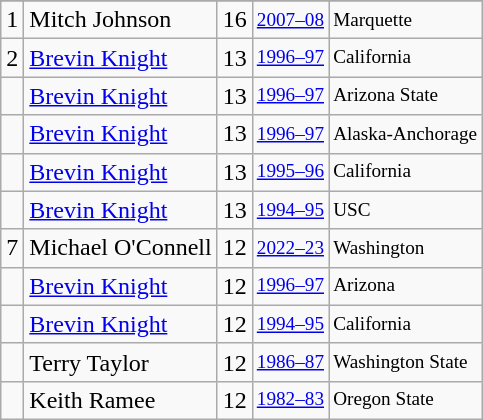<table class="wikitable">
<tr>
</tr>
<tr>
<td>1</td>
<td>Mitch Johnson</td>
<td>16</td>
<td style="font-size:80%;"><a href='#'>2007–08</a></td>
<td style="font-size:80%;">Marquette</td>
</tr>
<tr>
<td>2</td>
<td><a href='#'>Brevin Knight</a></td>
<td>13</td>
<td style="font-size:80%;"><a href='#'>1996–97</a></td>
<td style="font-size:80%;">California</td>
</tr>
<tr>
<td></td>
<td><a href='#'>Brevin Knight</a></td>
<td>13</td>
<td style="font-size:80%;"><a href='#'>1996–97</a></td>
<td style="font-size:80%;">Arizona State</td>
</tr>
<tr>
<td></td>
<td><a href='#'>Brevin Knight</a></td>
<td>13</td>
<td style="font-size:80%;"><a href='#'>1996–97</a></td>
<td style="font-size:80%;">Alaska-Anchorage</td>
</tr>
<tr>
<td></td>
<td><a href='#'>Brevin Knight</a></td>
<td>13</td>
<td style="font-size:80%;"><a href='#'>1995–96</a></td>
<td style="font-size:80%;">California</td>
</tr>
<tr>
<td></td>
<td><a href='#'>Brevin Knight</a></td>
<td>13</td>
<td style="font-size:80%;"><a href='#'>1994–95</a></td>
<td style="font-size:80%;">USC</td>
</tr>
<tr>
<td>7</td>
<td>Michael O'Connell</td>
<td>12</td>
<td style="font-size:80%;"><a href='#'>2022–23</a></td>
<td style="font-size:80%;">Washington</td>
</tr>
<tr>
<td></td>
<td><a href='#'>Brevin Knight</a></td>
<td>12</td>
<td style="font-size:80%;"><a href='#'>1996–97</a></td>
<td style="font-size:80%;">Arizona</td>
</tr>
<tr>
<td></td>
<td><a href='#'>Brevin Knight</a></td>
<td>12</td>
<td style="font-size:80%;"><a href='#'>1994–95</a></td>
<td style="font-size:80%;">California</td>
</tr>
<tr>
<td></td>
<td>Terry Taylor</td>
<td>12</td>
<td style="font-size:80%;"><a href='#'>1986–87</a></td>
<td style="font-size:80%;">Washington State</td>
</tr>
<tr>
<td></td>
<td>Keith Ramee</td>
<td>12</td>
<td style="font-size:80%;"><a href='#'>1982–83</a></td>
<td style="font-size:80%;">Oregon State</td>
</tr>
</table>
